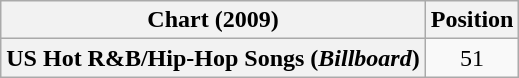<table class="wikitable plainrowheaders" style="text-align:center;">
<tr>
<th scope="col">Chart (2009)</th>
<th scope="col">Position</th>
</tr>
<tr>
<th scope="row">US Hot R&B/Hip-Hop Songs (<em>Billboard</em>)</th>
<td>51</td>
</tr>
</table>
